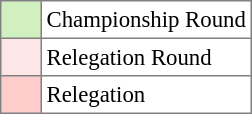<table bgcolor="#f7f8ff" cellpadding="3" cellspacing="0" border="1" style="font-size: 95%; border: gray solid 1px; border-collapse: collapse;text-align:center;">
<tr>
<td style="background: #D0F0C0;" width="20"></td>
<td bgcolor="#ffffff" align="left">Championship Round</td>
</tr>
<tr>
<td style="background: #FFE6E6;" width="20"></td>
<td bgcolor="#ffffff" align="left">Relegation Round</td>
</tr>
<tr>
<td style="background: #FFCCCC;" width="20"></td>
<td bgcolor="#ffffff" align="left">Relegation</td>
</tr>
</table>
